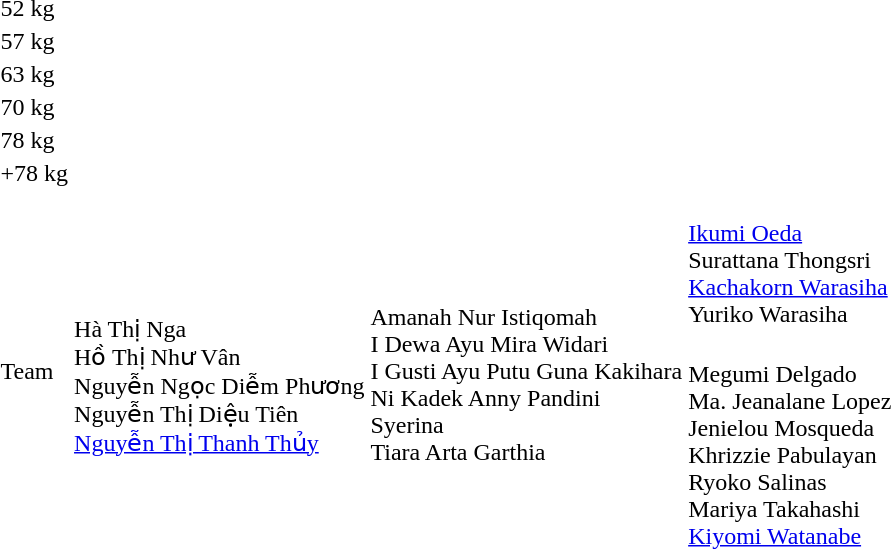<table>
<tr>
<td rowspan=2>52 kg</td>
<td rowspan=2></td>
<td rowspan=2></td>
<td></td>
</tr>
<tr>
<td nowrap=true></td>
</tr>
<tr>
<td>57 kg</td>
<td></td>
<td></td>
<td></td>
</tr>
<tr>
<td>63 kg</td>
<td></td>
<td nowrap=true></td>
<td></td>
</tr>
<tr>
<td>70 kg</td>
<td></td>
<td></td>
<td nowrap=true></td>
</tr>
<tr>
<td rowspan=2>78 kg</td>
<td rowspan=2></td>
<td rowspan=2></td>
<td></td>
</tr>
<tr>
<td></td>
</tr>
<tr>
<td rowspan=2>+78 kg</td>
<td rowspan=2></td>
<td rowspan=2></td>
<td></td>
</tr>
<tr>
<td></td>
</tr>
<tr>
<td rowspan=2>Team</td>
<td rowspan=2 nowrap=true><br>Hà Thị Nga<br>Hồ Thị Như Vân<br>Nguyễn Ngọc Diễm Phương<br>Nguyễn Thị Diệu Tiên<br><a href='#'>Nguyễn Thị Thanh Thủy</a></td>
<td rowspan=2 nowrap=true><br>Amanah Nur Istiqomah<br>I Dewa Ayu Mira Widari<br>I Gusti Ayu Putu Guna Kakihara<br>Ni Kadek Anny Pandini<br>Syerina<br>Tiara Arta Garthia</td>
<td><br><a href='#'>Ikumi Oeda</a><br>Surattana Thongsri<br><a href='#'>Kachakorn Warasiha</a><br>Yuriko Warasiha</td>
</tr>
<tr>
<td><br>Megumi Delgado<br>Ma. Jeanalane Lopez<br>Jenielou Mosqueda<br>Khrizzie Pabulayan<br>Ryoko Salinas<br>Mariya Takahashi<br><a href='#'>Kiyomi Watanabe</a></td>
</tr>
</table>
